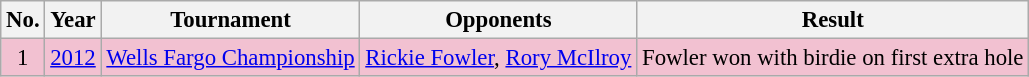<table class="wikitable" style="font-size:95%;">
<tr>
<th>No.</th>
<th>Year</th>
<th>Tournament</th>
<th>Opponents</th>
<th>Result</th>
</tr>
<tr style="background:#F2C1D1;">
<td align=center>1</td>
<td align=center><a href='#'>2012</a></td>
<td><a href='#'>Wells Fargo Championship</a></td>
<td> <a href='#'>Rickie Fowler</a>,  <a href='#'>Rory McIlroy</a></td>
<td>Fowler won with birdie on first extra hole</td>
</tr>
</table>
